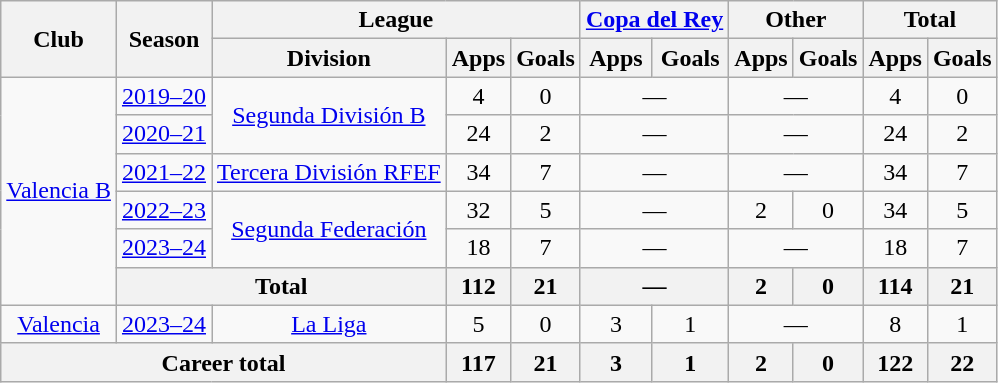<table class=wikitable style=text-align:center>
<tr>
<th rowspan="2">Club</th>
<th rowspan="2">Season</th>
<th colspan="3">League</th>
<th colspan="2"><a href='#'>Copa del Rey</a></th>
<th colspan="2">Other</th>
<th colspan="2">Total</th>
</tr>
<tr>
<th>Division</th>
<th>Apps</th>
<th>Goals</th>
<th>Apps</th>
<th>Goals</th>
<th>Apps</th>
<th>Goals</th>
<th>Apps</th>
<th>Goals</th>
</tr>
<tr>
<td rowspan="6"><a href='#'>Valencia B</a></td>
<td><a href='#'>2019–20</a></td>
<td rowspan="2"><a href='#'>Segunda División B</a></td>
<td>4</td>
<td>0</td>
<td colspan="2">—</td>
<td colspan="2">—</td>
<td>4</td>
<td>0</td>
</tr>
<tr>
<td><a href='#'>2020–21</a></td>
<td>24</td>
<td>2</td>
<td colspan="2">—</td>
<td colspan="2">—</td>
<td>24</td>
<td>2</td>
</tr>
<tr>
<td><a href='#'>2021–22</a></td>
<td><a href='#'>Tercera División RFEF</a></td>
<td>34</td>
<td>7</td>
<td colspan="2">—</td>
<td colspan="2">—</td>
<td>34</td>
<td>7</td>
</tr>
<tr>
<td><a href='#'>2022–23</a></td>
<td rowspan="2"><a href='#'>Segunda Federación</a></td>
<td>32</td>
<td>5</td>
<td colspan="2">—</td>
<td>2</td>
<td>0</td>
<td>34</td>
<td>5</td>
</tr>
<tr>
<td><a href='#'>2023–24</a></td>
<td>18</td>
<td>7</td>
<td colspan="2">—</td>
<td colspan="2">—</td>
<td>18</td>
<td>7</td>
</tr>
<tr>
<th colspan="2">Total</th>
<th>112</th>
<th>21</th>
<th colspan="2">—</th>
<th>2</th>
<th>0</th>
<th>114</th>
<th>21</th>
</tr>
<tr>
<td><a href='#'>Valencia</a></td>
<td><a href='#'>2023–24</a></td>
<td><a href='#'>La Liga</a></td>
<td>5</td>
<td>0</td>
<td>3</td>
<td>1</td>
<td colspan="2">—</td>
<td>8</td>
<td>1</td>
</tr>
<tr>
<th colspan="3">Career total</th>
<th>117</th>
<th>21</th>
<th>3</th>
<th>1</th>
<th>2</th>
<th>0</th>
<th>122</th>
<th>22</th>
</tr>
</table>
